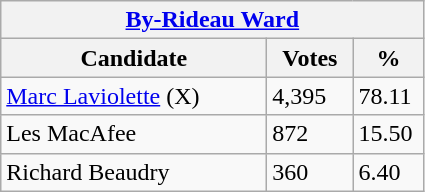<table class="wikitable">
<tr>
<th colspan="3"><a href='#'>By-Rideau Ward</a></th>
</tr>
<tr>
<th style="width: 170px">Candidate</th>
<th style="width: 50px">Votes</th>
<th style="width: 40px">%</th>
</tr>
<tr>
<td><a href='#'>Marc Laviolette</a> (X)</td>
<td>4,395</td>
<td>78.11</td>
</tr>
<tr>
<td>Les MacAfee</td>
<td>872</td>
<td>15.50</td>
</tr>
<tr>
<td>Richard Beaudry</td>
<td>360</td>
<td>6.40</td>
</tr>
</table>
